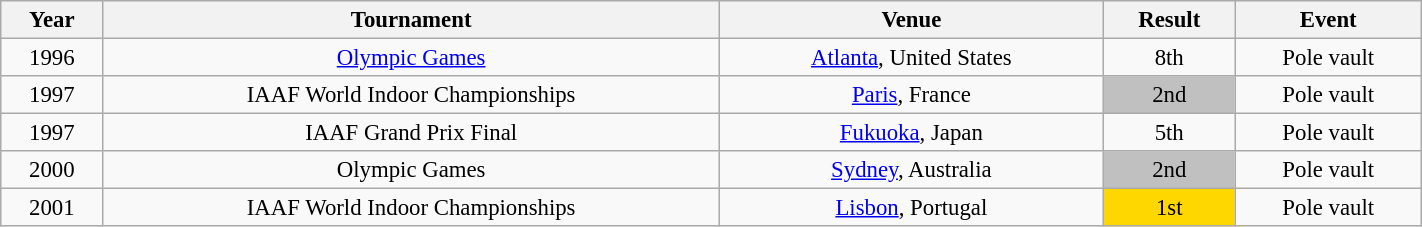<table class="wikitable" style="text-align:center; font-size:95%;" width="75%">
<tr>
<th>Year</th>
<th>Tournament</th>
<th>Venue</th>
<th>Result</th>
<th>Event</th>
</tr>
<tr>
<td>1996</td>
<td><a href='#'>Olympic Games</a></td>
<td><a href='#'>Atlanta</a>, United States</td>
<td align="center">8th</td>
<td>Pole vault</td>
</tr>
<tr>
<td>1997</td>
<td>IAAF World Indoor Championships</td>
<td><a href='#'>Paris</a>, France</td>
<td align="center" bgcolor=silver>2nd</td>
<td>Pole vault</td>
</tr>
<tr>
<td>1997</td>
<td>IAAF Grand Prix Final</td>
<td><a href='#'>Fukuoka</a>, Japan</td>
<td align="center">5th</td>
<td>Pole vault</td>
</tr>
<tr>
<td>2000</td>
<td>Olympic Games</td>
<td><a href='#'>Sydney</a>, Australia</td>
<td align="center" bgcolor=silver>2nd</td>
<td>Pole vault</td>
</tr>
<tr>
<td>2001</td>
<td>IAAF World Indoor Championships</td>
<td><a href='#'>Lisbon</a>, Portugal</td>
<td align="center" bgcolor=gold>1st</td>
<td>Pole vault</td>
</tr>
</table>
